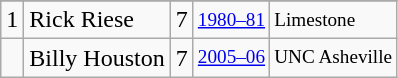<table class="wikitable">
<tr>
</tr>
<tr>
<td>1</td>
<td>Rick Riese</td>
<td>7</td>
<td style="font-size:80%;"><a href='#'>1980–81</a></td>
<td style="font-size:80%;">Limestone</td>
</tr>
<tr>
<td></td>
<td>Billy Houston</td>
<td>7</td>
<td style="font-size:80%;"><a href='#'>2005–06</a></td>
<td style="font-size:80%;">UNC Asheville</td>
</tr>
</table>
